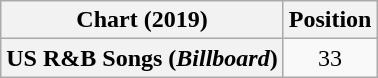<table class="wikitable sortable plainrowheaders" style="text-align:center">
<tr>
<th scope="col">Chart (2019)</th>
<th scope="col">Position</th>
</tr>
<tr>
<th scope="row">US R&B Songs (<em>Billboard</em>)</th>
<td style="text-align:center;">33</td>
</tr>
</table>
